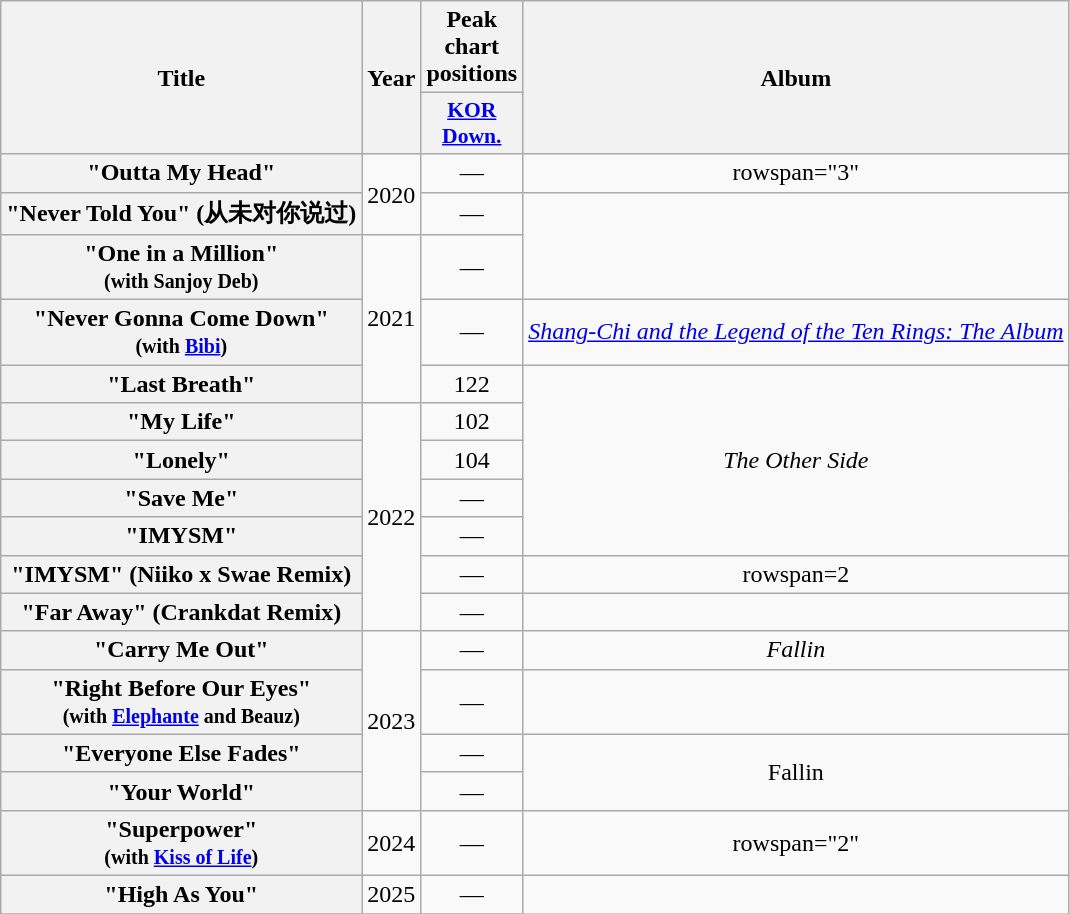<table class="wikitable plainrowheaders" style="text-align:center">
<tr>
<th scope="col" rowspan="2">Title</th>
<th scope="col" rowspan="2">Year</th>
<th scope="col" colspan="1">Peak chart positions</th>
<th scope="col" rowspan="2">Album</th>
</tr>
<tr>
<th scope="col" style="width:3em;font-size:90%;"><a href='#'>KOR<br>Down.</a><br></th>
</tr>
<tr>
<th scope="row">"Outta My Head"</th>
<td rowspan="2">2020</td>
<td>—</td>
<td>rowspan="3" </td>
</tr>
<tr>
<th scope="row">"Never Told You" (从未对你说过)</th>
<td>—</td>
</tr>
<tr>
<th scope="row">"One in a Million" <br><small>(with Sanjoy Deb)</small></th>
<td rowspan="3">2021</td>
<td>—</td>
</tr>
<tr>
<th scope="row">"Never Gonna Come Down"<br><small>(with <a href='#'>Bibi</a>)</small></th>
<td>—</td>
<td><em><a href='#'>Shang-Chi and the Legend of the Ten Rings: The Album</a></em></td>
</tr>
<tr>
<th scope="row">"Last Breath"</th>
<td>122</td>
<td rowspan="5"><em>The Other Side</em></td>
</tr>
<tr>
<th scope="row">"My Life"</th>
<td rowspan="6">2022</td>
<td>102</td>
</tr>
<tr>
<th scope="row">"Lonely"</th>
<td>104</td>
</tr>
<tr>
<th scope="row">"Save Me"</th>
<td>—</td>
</tr>
<tr>
<th scope="row">"IMYSM"</th>
<td>—</td>
</tr>
<tr>
<th scope="row">"IMYSM" (Niiko x Swae Remix)</th>
<td>—</td>
<td>rowspan=2 </td>
</tr>
<tr>
<th scope="row">"Far Away" (Crankdat Remix)</th>
<td>—</td>
</tr>
<tr>
<th scope="row">"Carry Me Out"</th>
<td rowspan="4">2023</td>
<td>—</td>
<td><em>Fallin<strong></td>
</tr>
<tr>
<th scope="row">"Right Before Our Eyes"<br><small>(with <a href='#'>Elephante</a> and Beauz)</small></th>
<td>—</td>
<td></td>
</tr>
<tr>
<th scope="row">"Everyone Else Fades"</th>
<td>—</td>
<td rowspan=2></em>Fallin</strong></td>
</tr>
<tr>
<th scope="row">"Your World"</th>
<td>—</td>
</tr>
<tr>
<th scope="row">"Superpower"<br><small>(with <a href='#'>Kiss of Life</a>)</small></th>
<td>2024</td>
<td>—</td>
<td>rowspan="2" </td>
</tr>
<tr>
<th scope="row">"High As You"</th>
<td>2025</td>
<td>—</td>
</tr>
<tr>
</tr>
</table>
